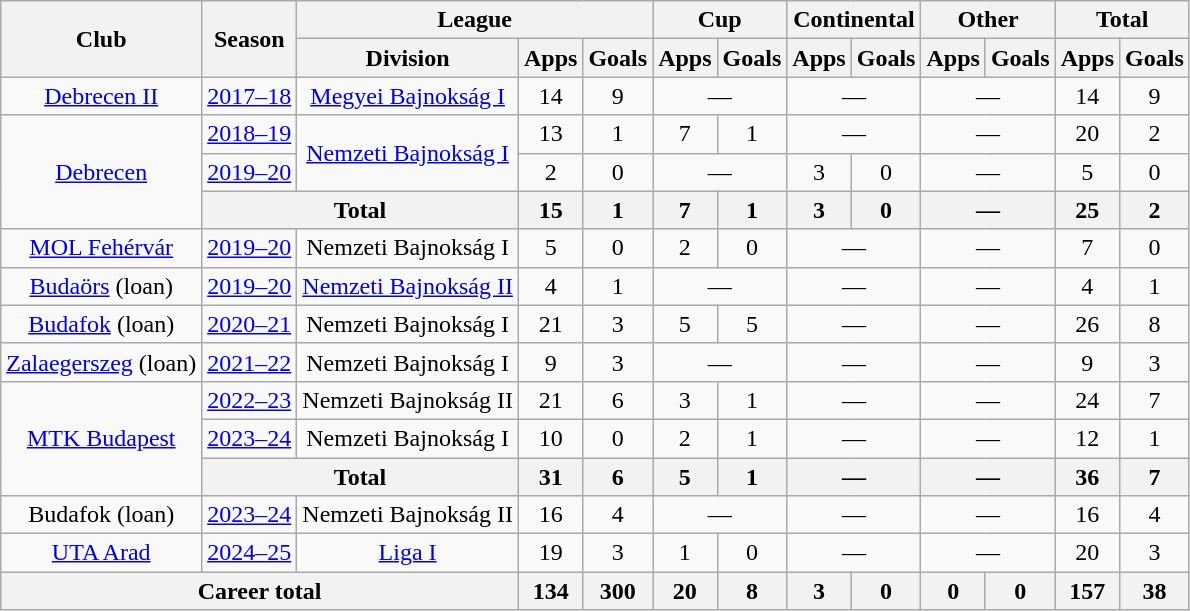<table class="wikitable" style="text-align:center">
<tr>
<th rowspan="2">Club</th>
<th rowspan="2">Season</th>
<th colspan="3">League</th>
<th colspan="2">Cup</th>
<th colspan="2">Continental</th>
<th colspan="2">Other</th>
<th colspan="2">Total</th>
</tr>
<tr>
<th>Division</th>
<th>Apps</th>
<th>Goals</th>
<th>Apps</th>
<th>Goals</th>
<th>Apps</th>
<th>Goals</th>
<th>Apps</th>
<th>Goals</th>
<th>Apps</th>
<th>Goals</th>
</tr>
<tr>
<td><a href='#'>Debrecen II</a></td>
<td><a href='#'>2017–18</a></td>
<td><a href='#'>Megyei Bajnokság I</a></td>
<td>14</td>
<td>9</td>
<td colspan="2">—</td>
<td colspan="2">—</td>
<td colspan="2">—</td>
<td>14</td>
<td>9</td>
</tr>
<tr>
<td rowspan="3"><a href='#'>Debrecen</a></td>
<td><a href='#'>2018–19</a></td>
<td rowspan="2"><a href='#'>Nemzeti Bajnokság I</a></td>
<td>13</td>
<td>1</td>
<td>7</td>
<td>1</td>
<td colspan="2">—</td>
<td colspan="2">—</td>
<td>20</td>
<td>2</td>
</tr>
<tr>
<td><a href='#'>2019–20</a></td>
<td>2</td>
<td>0</td>
<td colspan="2">—</td>
<td>3</td>
<td>0</td>
<td colspan="2">—</td>
<td>5</td>
<td>0</td>
</tr>
<tr>
<th colspan="2">Total</th>
<th>15</th>
<th>1</th>
<th>7</th>
<th>1</th>
<th>3</th>
<th>0</th>
<th colspan="2">—</th>
<th>25</th>
<th>2</th>
</tr>
<tr>
<td rowspan="1"><a href='#'>MOL Fehérvár</a></td>
<td><a href='#'>2019–20</a></td>
<td rowspan="1">Nemzeti Bajnokság I</td>
<td>5</td>
<td>0</td>
<td>2</td>
<td>0</td>
<td colspan="2">—</td>
<td colspan="2">—</td>
<td>7</td>
<td>0</td>
</tr>
<tr>
<td><a href='#'>Budaörs</a> (loan)</td>
<td><a href='#'>2019–20</a></td>
<td><a href='#'>Nemzeti Bajnokság II</a></td>
<td>4</td>
<td>1</td>
<td colspan="2">—</td>
<td colspan="2">—</td>
<td colspan="2">—</td>
<td>4</td>
<td>1</td>
</tr>
<tr>
<td><a href='#'>Budafok</a> (loan)</td>
<td><a href='#'>2020–21</a></td>
<td>Nemzeti Bajnokság I</td>
<td>21</td>
<td>3</td>
<td>5</td>
<td>5</td>
<td colspan="2">—</td>
<td colspan="2">—</td>
<td>26</td>
<td>8</td>
</tr>
<tr>
<td><a href='#'>Zalaegerszeg</a>  (loan)</td>
<td><a href='#'>2021–22</a></td>
<td>Nemzeti Bajnokság I</td>
<td>9</td>
<td>3</td>
<td colspan="2">—</td>
<td colspan="2">—</td>
<td colspan="2">—</td>
<td>9</td>
<td>3</td>
</tr>
<tr>
<td rowspan="3"><a href='#'>MTK Budapest</a></td>
<td><a href='#'>2022–23</a></td>
<td>Nemzeti Bajnokság II</td>
<td>21</td>
<td>6</td>
<td>3</td>
<td>1</td>
<td colspan="2">—</td>
<td colspan="2">—</td>
<td>24</td>
<td>7</td>
</tr>
<tr>
<td><a href='#'>2023–24</a></td>
<td>Nemzeti Bajnokság I</td>
<td>10</td>
<td>0</td>
<td>2</td>
<td>1</td>
<td colspan="2">—</td>
<td colspan="2">—</td>
<td>12</td>
<td>1</td>
</tr>
<tr>
<th colspan="2">Total</th>
<th>31</th>
<th>6</th>
<th>5</th>
<th>1</th>
<th colspan="2">—</th>
<th colspan="2">—</th>
<th>36</th>
<th>7</th>
</tr>
<tr>
<td>Budafok (loan)</td>
<td><a href='#'>2023–24</a></td>
<td>Nemzeti Bajnokság II</td>
<td>16</td>
<td>4</td>
<td colspan="2">—</td>
<td colspan="2">—</td>
<td colspan="2">—</td>
<td>16</td>
<td>4</td>
</tr>
<tr>
<td><a href='#'>UTA Arad</a></td>
<td><a href='#'>2024–25</a></td>
<td><a href='#'>Liga I</a></td>
<td>19</td>
<td>3</td>
<td>1</td>
<td>0</td>
<td colspan="2">—</td>
<td colspan="2">—</td>
<td>20</td>
<td>3</td>
</tr>
<tr>
<th colspan="3">Career total</th>
<th>134</th>
<th>300</th>
<th>20</th>
<th>8</th>
<th>3</th>
<th>0</th>
<th>0</th>
<th>0</th>
<th>157</th>
<th>38</th>
</tr>
</table>
